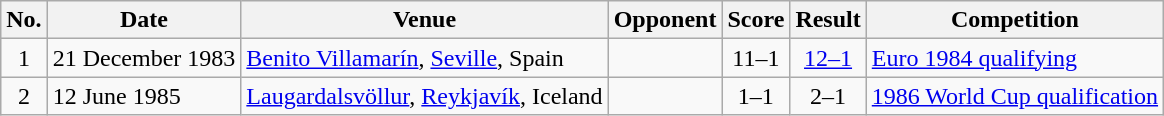<table class="wikitable sortable">
<tr>
<th scope="col">No.</th>
<th scope="col">Date</th>
<th scope="col">Venue</th>
<th scope="col">Opponent</th>
<th scope="col">Score</th>
<th scope="col">Result</th>
<th scope="col">Competition</th>
</tr>
<tr>
<td style="text-align:center">1</td>
<td>21 December 1983</td>
<td><a href='#'>Benito Villamarín</a>, <a href='#'>Seville</a>, Spain</td>
<td></td>
<td style="text-align:center">11–1</td>
<td style="text-align:center"><a href='#'>12–1</a></td>
<td><a href='#'>Euro 1984 qualifying</a></td>
</tr>
<tr>
<td style="text-align:center">2</td>
<td>12 June 1985</td>
<td><a href='#'>Laugardalsvöllur</a>, <a href='#'>Reykjavík</a>, Iceland</td>
<td></td>
<td style="text-align:center">1–1</td>
<td style="text-align:center">2–1</td>
<td><a href='#'>1986 World Cup qualification</a></td>
</tr>
</table>
